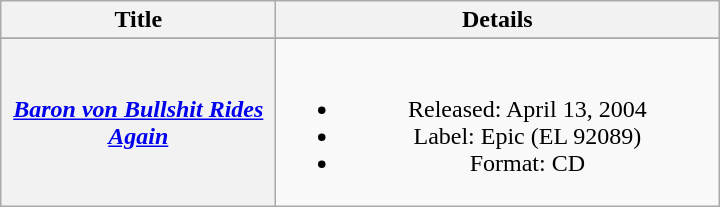<table class="wikitable plainrowheaders" style="text-align:center">
<tr>
<th scope="col" style="width:11em;">Title</th>
<th scope="col" style="width:18em;">Details</th>
</tr>
<tr>
</tr>
<tr>
<th scope="row"><em><a href='#'>Baron von Bullshit Rides Again</a></em></th>
<td><br><ul><li>Released: April 13, 2004</li><li>Label: Epic (EL 92089)</li><li>Format: CD</li></ul></td>
</tr>
</table>
